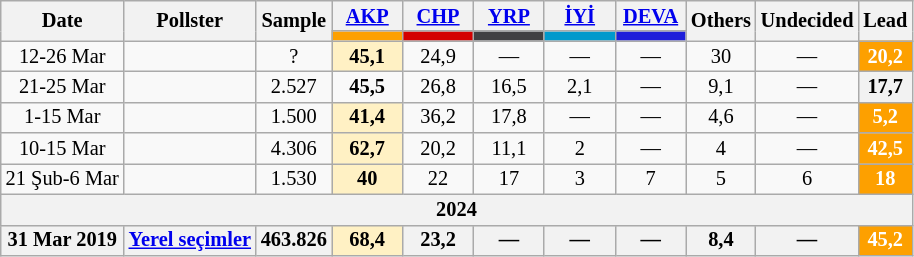<table class="wikitable mw-collapsible" style="text-align:center; font-size:85%; line-height:14px;">
<tr>
<th rowspan="2">Date</th>
<th rowspan="2">Pollster</th>
<th rowspan="2">Sample</th>
<th style="width:3em;"><a href='#'>AKP</a></th>
<th style="width:3em;"><a href='#'>CHP</a></th>
<th style="width:3em;"><a href='#'>YRP</a></th>
<th style="width:3em;"><a href='#'>İYİ</a></th>
<th style="width:3em;"><a href='#'>DEVA</a></th>
<th rowspan="2">Others</th>
<th rowspan="2">Undecided</th>
<th rowspan="2">Lead</th>
</tr>
<tr>
<th style="background:#fda000;"></th>
<th style="background:#d40000;"></th>
<th style="background:#414042;"></th>
<th style="background:#0099cc;"></th>
<th style="background:#1E1EDA;"></th>
</tr>
<tr>
<td>12-26 Mar</td>
<td></td>
<td>?</td>
<td style="background:#FFF1C4"><strong>45,1</strong></td>
<td>24,9</td>
<td>—</td>
<td>—</td>
<td>—</td>
<td>30</td>
<td>—</td>
<th style="background:#fda000; color:white;">20,2</th>
</tr>
<tr>
<td>21-25 Mar</td>
<td></td>
<td>2.527</td>
<td><strong>45,5</strong></td>
<td>26,8</td>
<td>16,5</td>
<td>2,1</td>
<td>—</td>
<td>9,1</td>
<td>—</td>
<th>17,7</th>
</tr>
<tr>
<td>1-15 Mar</td>
<td></td>
<td>1.500</td>
<td style="background:#FFF1C4"><strong>41,4</strong></td>
<td>36,2</td>
<td>17,8</td>
<td>—</td>
<td>—</td>
<td>4,6</td>
<td>—</td>
<th style="background:#fda000; color:white;">5,2</th>
</tr>
<tr>
<td>10-15 Mar</td>
<td></td>
<td>4.306</td>
<th style="background:#FFF1C4"><strong>62,7</strong></th>
<td>20,2</td>
<td>11,1</td>
<td>2</td>
<td>—</td>
<td>4</td>
<td>—</td>
<th style="background:#fda000; color:white;">42,5</th>
</tr>
<tr>
<td>21 Şub-6 Mar</td>
<td></td>
<td>1.530</td>
<th style="background:#FFF1C4"><strong>40</strong></th>
<td>22</td>
<td>17</td>
<td>3</td>
<td>7</td>
<td>5</td>
<td>6</td>
<th style="background:#fda000; color:white;">18</th>
</tr>
<tr>
<th colspan="11">2024</th>
</tr>
<tr>
<th>31 Mar 2019</th>
<th><a href='#'>Yerel seçimler</a></th>
<th>463.826</th>
<th style="background:#FFF1C4"><strong>68,4</strong></th>
<th>23,2</th>
<th>—</th>
<th>—</th>
<th>—</th>
<th>8,4</th>
<th>—</th>
<th style="background:#fda000; color:white;">45,2</th>
</tr>
</table>
